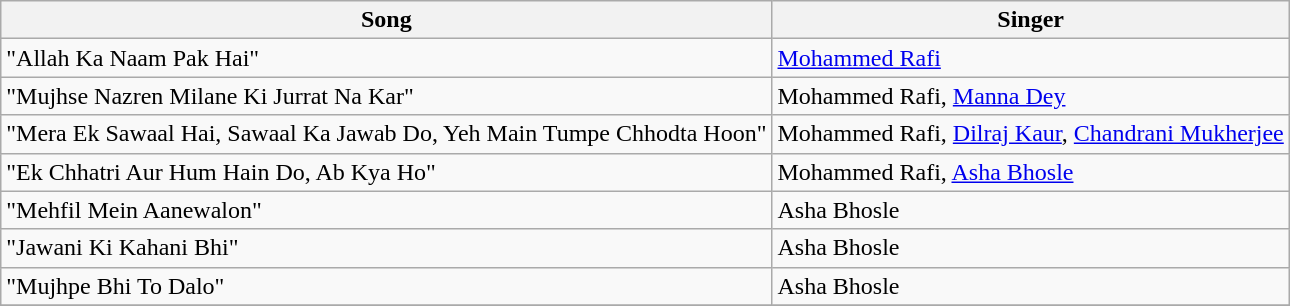<table class="wikitable">
<tr>
<th>Song</th>
<th>Singer</th>
</tr>
<tr>
<td>"Allah Ka Naam Pak Hai"</td>
<td><a href='#'>Mohammed Rafi</a></td>
</tr>
<tr>
<td>"Mujhse Nazren Milane Ki Jurrat Na Kar"</td>
<td>Mohammed Rafi, <a href='#'>Manna Dey</a></td>
</tr>
<tr>
<td>"Mera Ek Sawaal Hai, Sawaal Ka Jawab Do, Yeh Main Tumpe Chhodta Hoon"</td>
<td>Mohammed Rafi, <a href='#'>Dilraj Kaur</a>, <a href='#'>Chandrani Mukherjee</a></td>
</tr>
<tr>
<td>"Ek Chhatri Aur Hum Hain Do, Ab Kya Ho"</td>
<td>Mohammed Rafi, <a href='#'>Asha Bhosle</a></td>
</tr>
<tr>
<td>"Mehfil Mein Aanewalon"</td>
<td>Asha Bhosle</td>
</tr>
<tr>
<td>"Jawani Ki Kahani Bhi"</td>
<td>Asha Bhosle</td>
</tr>
<tr>
<td>"Mujhpe Bhi To Dalo"</td>
<td>Asha Bhosle</td>
</tr>
<tr>
</tr>
</table>
